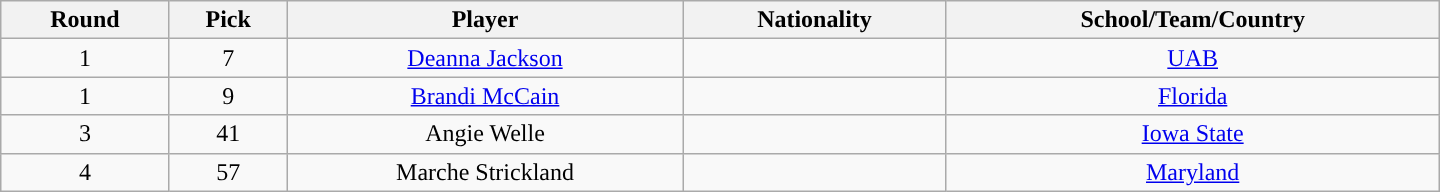<table class="wikitable" style="text-align:center; width:60em">
<tr>
<th>Round</th>
<th>Pick</th>
<th>Player</th>
<th>Nationality</th>
<th>School/Team/Country</th>
</tr>
<tr>
<td>1</td>
<td>7</td>
<td><a href='#'>Deanna Jackson</a></td>
<td></td>
<td><a href='#'>UAB</a></td>
</tr>
<tr>
<td>1</td>
<td>9</td>
<td><a href='#'>Brandi McCain</a></td>
<td></td>
<td><a href='#'>Florida</a></td>
</tr>
<tr>
<td>3</td>
<td>41</td>
<td>Angie Welle</td>
<td></td>
<td><a href='#'>Iowa State</a></td>
</tr>
<tr>
<td>4</td>
<td>57</td>
<td>Marche Strickland</td>
<td></td>
<td><a href='#'>Maryland</a></td>
</tr>
</table>
